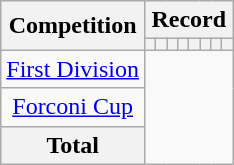<table class="wikitable" style="text-align: center">
<tr>
<th rowspan=2>Competition</th>
<th colspan=8>Record</th>
</tr>
<tr>
<th></th>
<th></th>
<th></th>
<th></th>
<th></th>
<th></th>
<th></th>
<th></th>
</tr>
<tr>
<td><a href='#'>First Division</a><br></td>
</tr>
<tr>
<td><a href='#'>Forconi Cup</a><br></td>
</tr>
<tr>
<th>Total<br></th>
</tr>
</table>
